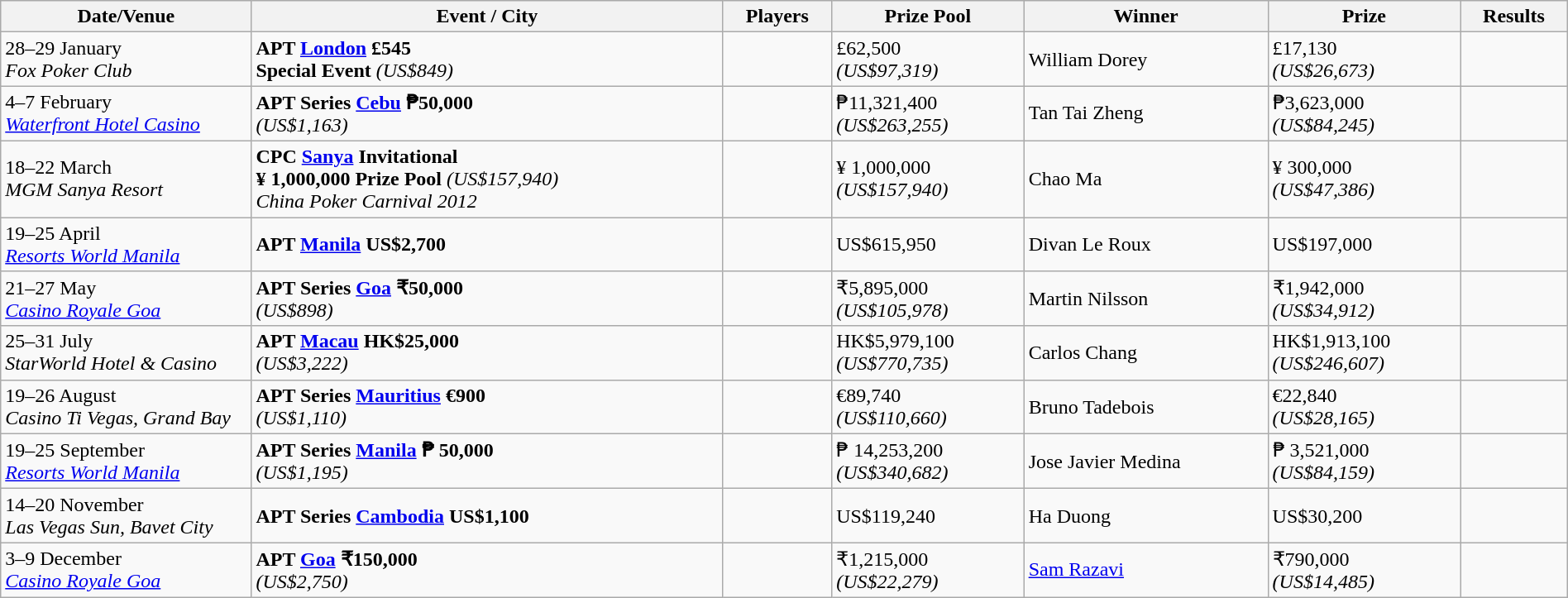<table class="wikitable" width="100%">
<tr>
<th width="16%">Date/Venue</th>
<th !width="16%">Event / City</th>
<th !width="11%">Players</th>
<th !width="12%">Prize Pool</th>
<th !width="21%">Winner</th>
<th !width="12%">Prize</th>
<th !width="10%">Results</th>
</tr>
<tr>
<td>28–29 January<br><em>Fox Poker Club</em></td>
<td> <strong>APT <a href='#'>London</a> £545<br>Special Event</strong> <em>(US$849)</em></td>
<td></td>
<td>£62,500<br><em>(US$97,319)</em></td>
<td> William Dorey</td>
<td>£17,130<br><em>(US$26,673)</em></td>
<td></td>
</tr>
<tr>
<td>4–7 February<br><em><a href='#'>Waterfront Hotel Casino</a></em></td>
<td> <strong>APT Series <a href='#'>Cebu</a> ₱50,000</strong><br><em>(US$1,163)</em></td>
<td></td>
<td>₱11,321,400<br><em>(US$263,255)</em></td>
<td> Tan Tai Zheng</td>
<td>₱3,623,000<br><em>(US$84,245)</em></td>
<td></td>
</tr>
<tr>
<td>18–22 March<br><em>MGM Sanya Resort</em></td>
<td> <strong>CPC <a href='#'>Sanya</a> Invitational</strong><br><strong>¥ 1,000,000 Prize Pool</strong> <em>(US$157,940)</em><br><em>China Poker Carnival 2012</em></td>
<td></td>
<td>¥ 1,000,000<br><em>(US$157,940)</em></td>
<td> Chao Ma</td>
<td>¥ 300,000<br><em>(US$47,386)</em></td>
<td></td>
</tr>
<tr>
<td>19–25 April<br><em><a href='#'>Resorts World Manila</a></em></td>
<td> <strong>APT <a href='#'>Manila</a> US$2,700</strong></td>
<td></td>
<td>US$615,950</td>
<td> Divan Le Roux</td>
<td>US$197,000</td>
<td></td>
</tr>
<tr>
<td>21–27 May<br><em><a href='#'>Casino Royale Goa</a></em></td>
<td> <strong>APT Series <a href='#'>Goa</a> ₹50,000</strong><br><em>(US$898)</em></td>
<td></td>
<td>₹5,895,000<br><em>(US$105,978)</em></td>
<td> Martin Nilsson</td>
<td>₹1,942,000<br><em>(US$34,912)</em></td>
<td></td>
</tr>
<tr>
<td>25–31 July<br><em>StarWorld Hotel & Casino</em></td>
<td> <strong>APT <a href='#'>Macau</a> HK$25,000</strong><br><em>(US$3,222)</em></td>
<td></td>
<td>HK$5,979,100<br><em>(US$770,735)</em></td>
<td> Carlos Chang</td>
<td>HK$1,913,100<br><em>(US$246,607)</em></td>
<td></td>
</tr>
<tr>
<td>19–26 August<br><em>Casino Ti Vegas, Grand Bay</em></td>
<td> <strong>APT Series <a href='#'>Mauritius</a> €900</strong><br><em>(US$1,110)</em></td>
<td></td>
<td>€89,740<br><em>(US$110,660)</em></td>
<td> Bruno Tadebois</td>
<td>€22,840<br><em>(US$28,165)</em></td>
<td></td>
</tr>
<tr>
<td>19–25 September<br><em><a href='#'>Resorts World Manila</a></em></td>
<td> <strong>APT Series <a href='#'>Manila</a> ₱ 50,000</strong><br><em>(US$1,195)</em></td>
<td></td>
<td>₱ 14,253,200<br><em>(US$340,682)</em></td>
<td> Jose Javier Medina</td>
<td>₱ 3,521,000<br><em>(US$84,159)</em></td>
<td></td>
</tr>
<tr>
<td>14–20 November<br><em>Las Vegas Sun, Bavet City</em></td>
<td> <strong>APT Series <a href='#'>Cambodia</a> US$1,100</strong></td>
<td></td>
<td>US$119,240</td>
<td> Ha Duong</td>
<td>US$30,200</td>
<td></td>
</tr>
<tr>
<td>3–9 December<br><em><a href='#'>Casino Royale Goa</a></em></td>
<td> <strong>APT <a href='#'>Goa</a> ₹150,000</strong><br><em>(US$2,750)</em></td>
<td></td>
<td>₹1,215,000<br><em>(US$22,279)</em></td>
<td> <a href='#'>Sam Razavi</a></td>
<td>₹790,000<br><em>(US$14,485)</em></td>
<td></td>
</tr>
</table>
